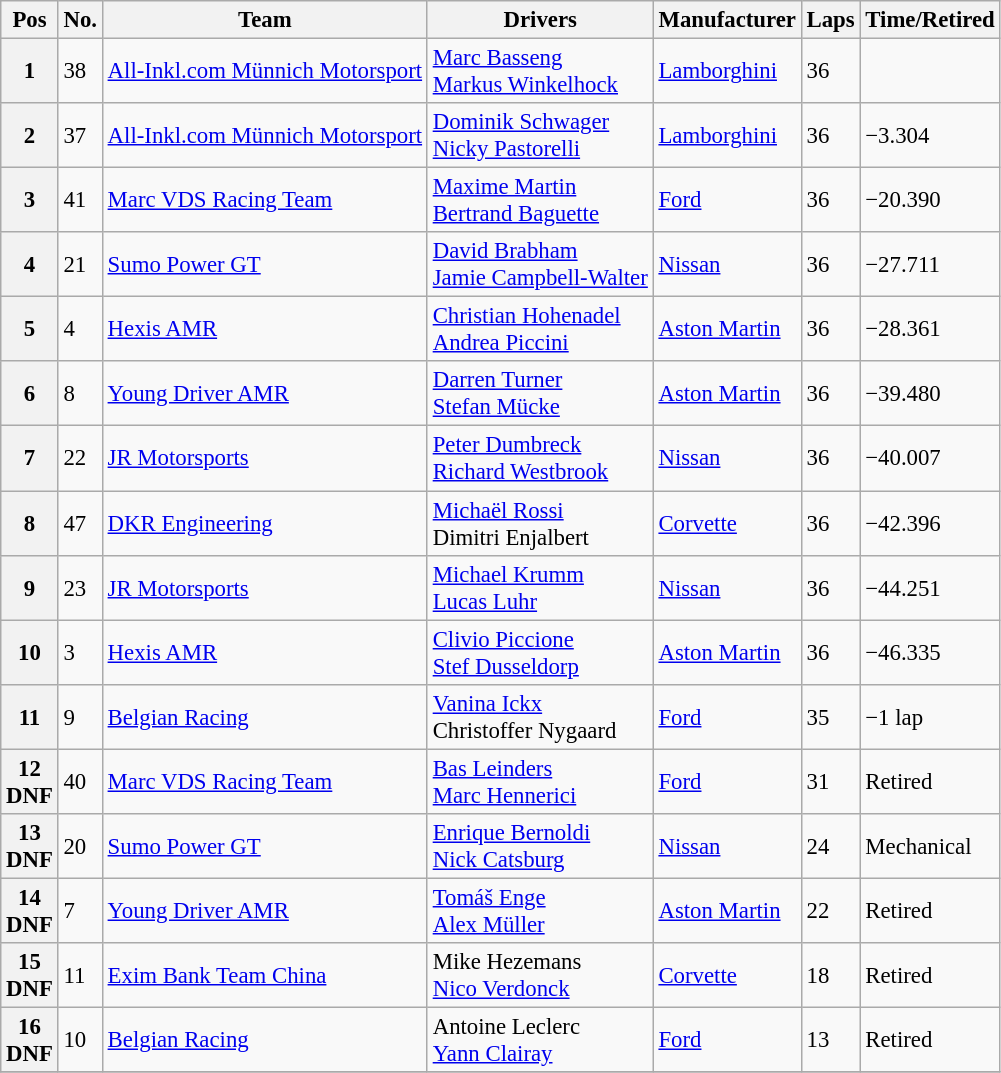<table class="wikitable" style="font-size: 95%;">
<tr>
<th>Pos</th>
<th>No.</th>
<th>Team</th>
<th>Drivers</th>
<th>Manufacturer</th>
<th>Laps</th>
<th>Time/Retired</th>
</tr>
<tr>
<th>1</th>
<td>38</td>
<td> <a href='#'>All-Inkl.com Münnich Motorsport</a></td>
<td> <a href='#'>Marc Basseng</a><br> <a href='#'>Markus Winkelhock</a></td>
<td><a href='#'>Lamborghini</a></td>
<td>36</td>
<td></td>
</tr>
<tr>
<th>2</th>
<td>37</td>
<td> <a href='#'>All-Inkl.com Münnich Motorsport</a></td>
<td> <a href='#'>Dominik Schwager</a><br> <a href='#'>Nicky Pastorelli</a></td>
<td><a href='#'>Lamborghini</a></td>
<td>36</td>
<td>−3.304</td>
</tr>
<tr>
<th>3</th>
<td>41</td>
<td> <a href='#'>Marc VDS Racing Team</a></td>
<td> <a href='#'>Maxime Martin</a><br> <a href='#'>Bertrand Baguette</a></td>
<td><a href='#'>Ford</a></td>
<td>36</td>
<td>−20.390</td>
</tr>
<tr>
<th>4</th>
<td>21</td>
<td> <a href='#'>Sumo Power GT</a></td>
<td> <a href='#'>David Brabham</a><br> <a href='#'>Jamie Campbell-Walter</a></td>
<td><a href='#'>Nissan</a></td>
<td>36</td>
<td>−27.711</td>
</tr>
<tr>
<th>5</th>
<td>4</td>
<td> <a href='#'>Hexis AMR</a></td>
<td> <a href='#'>Christian Hohenadel</a><br> <a href='#'>Andrea Piccini</a></td>
<td><a href='#'>Aston Martin</a></td>
<td>36</td>
<td>−28.361</td>
</tr>
<tr>
<th>6</th>
<td>8</td>
<td> <a href='#'>Young Driver AMR</a></td>
<td> <a href='#'>Darren Turner</a><br> <a href='#'>Stefan Mücke</a></td>
<td><a href='#'>Aston Martin</a></td>
<td>36</td>
<td>−39.480</td>
</tr>
<tr>
<th>7</th>
<td>22</td>
<td> <a href='#'>JR Motorsports</a></td>
<td> <a href='#'>Peter Dumbreck</a><br> <a href='#'>Richard Westbrook</a></td>
<td><a href='#'>Nissan</a></td>
<td>36</td>
<td>−40.007</td>
</tr>
<tr>
<th>8</th>
<td>47</td>
<td> <a href='#'>DKR Engineering</a></td>
<td> <a href='#'>Michaël Rossi</a><br> Dimitri Enjalbert</td>
<td><a href='#'>Corvette</a></td>
<td>36</td>
<td>−42.396</td>
</tr>
<tr>
<th>9</th>
<td>23</td>
<td> <a href='#'>JR Motorsports</a></td>
<td> <a href='#'>Michael Krumm</a><br> <a href='#'>Lucas Luhr</a></td>
<td><a href='#'>Nissan</a></td>
<td>36</td>
<td>−44.251</td>
</tr>
<tr>
<th>10</th>
<td>3</td>
<td> <a href='#'>Hexis AMR</a></td>
<td> <a href='#'>Clivio Piccione</a><br> <a href='#'>Stef Dusseldorp</a></td>
<td><a href='#'>Aston Martin</a></td>
<td>36</td>
<td>−46.335</td>
</tr>
<tr>
<th>11</th>
<td>9</td>
<td> <a href='#'>Belgian Racing</a></td>
<td> <a href='#'>Vanina Ickx</a><br> Christoffer Nygaard</td>
<td><a href='#'>Ford</a></td>
<td>35</td>
<td>−1 lap</td>
</tr>
<tr>
<th>12<br>DNF</th>
<td>40</td>
<td> <a href='#'>Marc VDS Racing Team</a></td>
<td> <a href='#'>Bas Leinders</a><br> <a href='#'>Marc Hennerici</a></td>
<td><a href='#'>Ford</a></td>
<td>31</td>
<td>Retired</td>
</tr>
<tr>
<th>13<br>DNF</th>
<td>20</td>
<td> <a href='#'>Sumo Power GT</a></td>
<td> <a href='#'>Enrique Bernoldi</a><br> <a href='#'>Nick Catsburg</a></td>
<td><a href='#'>Nissan</a></td>
<td>24</td>
<td>Mechanical</td>
</tr>
<tr>
<th>14<br>DNF</th>
<td>7</td>
<td> <a href='#'>Young Driver AMR</a></td>
<td> <a href='#'>Tomáš Enge</a><br> <a href='#'>Alex Müller</a></td>
<td><a href='#'>Aston Martin</a></td>
<td>22</td>
<td>Retired</td>
</tr>
<tr>
<th>15<br>DNF</th>
<td>11</td>
<td> <a href='#'>Exim Bank Team China</a></td>
<td> Mike Hezemans<br> <a href='#'>Nico Verdonck</a></td>
<td><a href='#'>Corvette</a></td>
<td>18</td>
<td>Retired</td>
</tr>
<tr>
<th>16<br>DNF</th>
<td>10</td>
<td> <a href='#'>Belgian Racing</a></td>
<td> Antoine Leclerc<br> <a href='#'>Yann Clairay</a></td>
<td><a href='#'>Ford</a></td>
<td>13</td>
<td>Retired</td>
</tr>
<tr>
</tr>
</table>
